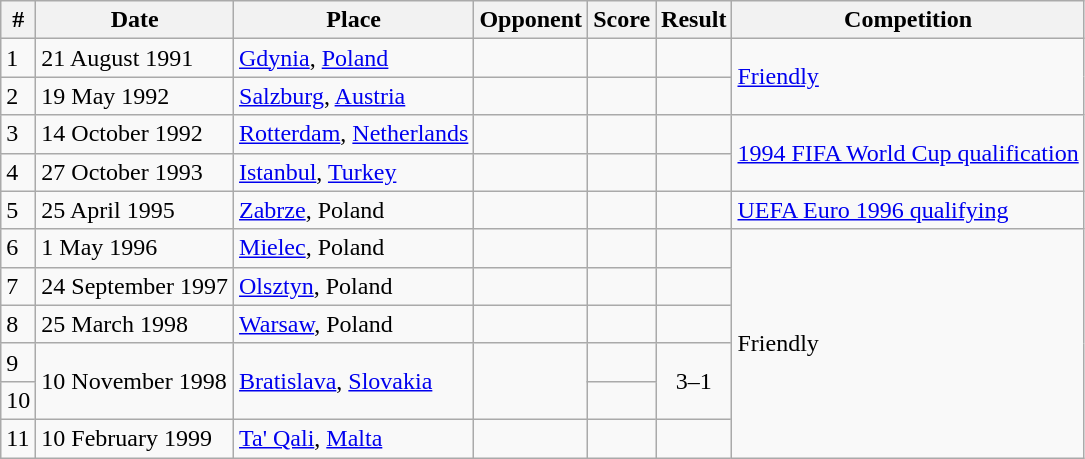<table class="wikitable" style="font-size:100%" align=center>
<tr>
<th>#</th>
<th>Date</th>
<th>Place</th>
<th>Opponent</th>
<th>Score</th>
<th>Result</th>
<th>Competition</th>
</tr>
<tr>
<td>1</td>
<td>21 August 1991</td>
<td><a href='#'>Gdynia</a>, <a href='#'>Poland</a></td>
<td></td>
<td></td>
<td></td>
<td rowspan=2><a href='#'>Friendly</a></td>
</tr>
<tr>
<td>2</td>
<td>19 May 1992</td>
<td><a href='#'>Salzburg</a>, <a href='#'>Austria</a></td>
<td></td>
<td></td>
<td></td>
</tr>
<tr>
<td>3</td>
<td>14 October 1992</td>
<td><a href='#'>Rotterdam</a>, <a href='#'>Netherlands</a></td>
<td></td>
<td></td>
<td></td>
<td rowspan=2><a href='#'>1994 FIFA World Cup qualification</a></td>
</tr>
<tr>
<td>4</td>
<td>27 October 1993</td>
<td><a href='#'>Istanbul</a>, <a href='#'>Turkey</a></td>
<td></td>
<td></td>
<td></td>
</tr>
<tr>
<td>5</td>
<td>25 April 1995</td>
<td><a href='#'>Zabrze</a>, Poland</td>
<td></td>
<td></td>
<td></td>
<td><a href='#'>UEFA Euro 1996 qualifying</a></td>
</tr>
<tr>
<td>6</td>
<td>1 May 1996</td>
<td><a href='#'>Mielec</a>, Poland</td>
<td></td>
<td></td>
<td></td>
<td rowspan=6>Friendly</td>
</tr>
<tr>
<td>7</td>
<td>24 September 1997</td>
<td><a href='#'>Olsztyn</a>, Poland</td>
<td></td>
<td></td>
<td></td>
</tr>
<tr>
<td>8</td>
<td>25 March 1998</td>
<td><a href='#'>Warsaw</a>, Poland</td>
<td></td>
<td></td>
<td></td>
</tr>
<tr>
<td>9</td>
<td rowspan=2>10 November 1998</td>
<td rowspan=2><a href='#'>Bratislava</a>, <a href='#'>Slovakia</a></td>
<td rowspan=2></td>
<td></td>
<td rowspan=2 style="text-align:center;">3–1</td>
</tr>
<tr>
<td>10</td>
<td></td>
</tr>
<tr>
<td>11</td>
<td>10 February 1999</td>
<td><a href='#'>Ta' Qali</a>, <a href='#'>Malta</a></td>
<td></td>
<td></td>
<td></td>
</tr>
</table>
